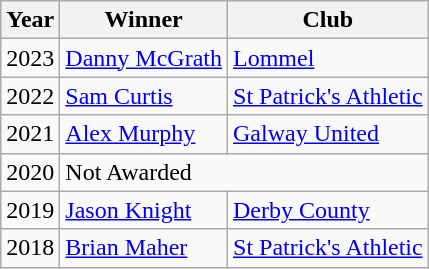<table class="wikitable">
<tr>
<th>Year</th>
<th>Winner</th>
<th>Club</th>
</tr>
<tr>
<td>2023</td>
<td><a href='#'>Danny McGrath</a></td>
<td><a href='#'>Lommel</a></td>
</tr>
<tr>
<td>2022</td>
<td><a href='#'>Sam Curtis</a></td>
<td><a href='#'>St Patrick's Athletic</a></td>
</tr>
<tr>
<td>2021</td>
<td><a href='#'>Alex Murphy</a></td>
<td><a href='#'>Galway United</a></td>
</tr>
<tr>
<td>2020</td>
<td colspan="2">Not Awarded</td>
</tr>
<tr>
<td>2019</td>
<td><a href='#'>Jason Knight</a></td>
<td><a href='#'>Derby County</a></td>
</tr>
<tr>
<td>2018</td>
<td><a href='#'>Brian Maher</a></td>
<td><a href='#'>St Patrick's Athletic</a></td>
</tr>
</table>
